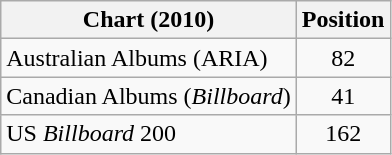<table class="wikitable plainrowheaders sortable">
<tr>
<th scope="col">Chart (2010)</th>
<th scope="col">Position</th>
</tr>
<tr>
<td>Australian Albums (ARIA)</td>
<td style="text-align:center;">82</td>
</tr>
<tr>
<td>Canadian Albums (<em>Billboard</em>)</td>
<td style="text-align:center;">41</td>
</tr>
<tr>
<td>US <em>Billboard</em> 200</td>
<td style="text-align:center;">162</td>
</tr>
</table>
